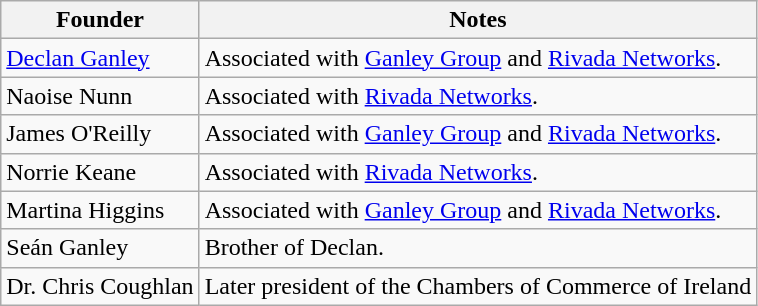<table class="wikitable">
<tr>
<th>Founder</th>
<th>Notes</th>
</tr>
<tr>
<td><a href='#'>Declan Ganley</a></td>
<td>Associated with <a href='#'>Ganley Group</a> and <a href='#'>Rivada Networks</a>.</td>
</tr>
<tr>
<td>Naoise Nunn</td>
<td>Associated with <a href='#'>Rivada Networks</a>.</td>
</tr>
<tr>
<td>James O'Reilly</td>
<td>Associated with <a href='#'>Ganley Group</a> and <a href='#'>Rivada Networks</a>.</td>
</tr>
<tr>
<td>Norrie Keane</td>
<td>Associated with <a href='#'>Rivada Networks</a>.</td>
</tr>
<tr>
<td>Martina Higgins</td>
<td>Associated with <a href='#'>Ganley Group</a> and <a href='#'>Rivada Networks</a>.</td>
</tr>
<tr>
<td>Seán Ganley</td>
<td>Brother of Declan.</td>
</tr>
<tr>
<td>Dr. Chris Coughlan</td>
<td>Later president of the Chambers of Commerce of Ireland</td>
</tr>
</table>
